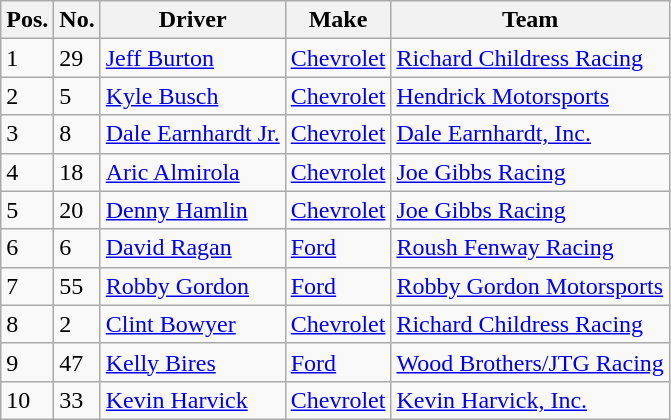<table class="wikitable">
<tr>
<th>Pos.</th>
<th>No.</th>
<th>Driver</th>
<th>Make</th>
<th>Team</th>
</tr>
<tr>
<td>1</td>
<td>29</td>
<td><a href='#'>Jeff Burton</a></td>
<td><a href='#'>Chevrolet</a></td>
<td><a href='#'>Richard Childress Racing</a></td>
</tr>
<tr>
<td>2</td>
<td>5</td>
<td><a href='#'>Kyle Busch</a></td>
<td><a href='#'>Chevrolet</a></td>
<td><a href='#'>Hendrick Motorsports</a></td>
</tr>
<tr>
<td>3</td>
<td>8</td>
<td><a href='#'>Dale Earnhardt Jr.</a></td>
<td><a href='#'>Chevrolet</a></td>
<td><a href='#'>Dale Earnhardt, Inc.</a></td>
</tr>
<tr>
<td>4</td>
<td>18</td>
<td><a href='#'>Aric Almirola</a></td>
<td><a href='#'>Chevrolet</a></td>
<td><a href='#'>Joe Gibbs Racing</a></td>
</tr>
<tr>
<td>5</td>
<td>20</td>
<td><a href='#'>Denny Hamlin</a></td>
<td><a href='#'>Chevrolet</a></td>
<td><a href='#'>Joe Gibbs Racing</a></td>
</tr>
<tr>
<td>6</td>
<td>6</td>
<td><a href='#'>David Ragan</a></td>
<td><a href='#'>Ford</a></td>
<td><a href='#'>Roush Fenway Racing</a></td>
</tr>
<tr>
<td>7</td>
<td>55</td>
<td><a href='#'>Robby Gordon</a></td>
<td><a href='#'>Ford</a></td>
<td><a href='#'>Robby Gordon Motorsports</a></td>
</tr>
<tr>
<td>8</td>
<td>2</td>
<td><a href='#'>Clint Bowyer</a></td>
<td><a href='#'>Chevrolet</a></td>
<td><a href='#'>Richard Childress Racing</a></td>
</tr>
<tr>
<td>9</td>
<td>47</td>
<td><a href='#'>Kelly Bires</a></td>
<td><a href='#'>Ford</a></td>
<td><a href='#'>Wood Brothers/JTG Racing</a></td>
</tr>
<tr>
<td>10</td>
<td>33</td>
<td><a href='#'>Kevin Harvick</a></td>
<td><a href='#'>Chevrolet</a></td>
<td><a href='#'>Kevin Harvick, Inc.</a></td>
</tr>
</table>
